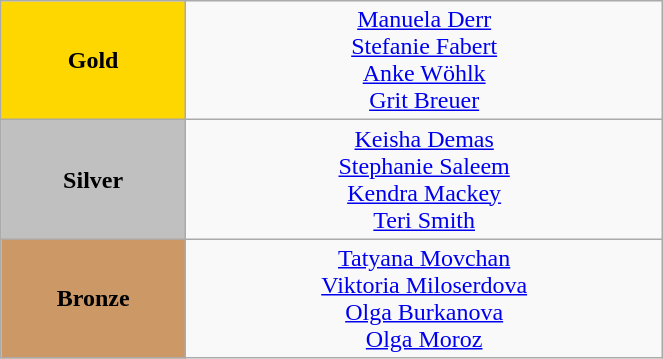<table class="wikitable" style="text-align:center; " width="35%">
<tr>
<td bgcolor="gold"><strong>Gold</strong></td>
<td><a href='#'>Manuela Derr</a><br><a href='#'>Stefanie Fabert</a><br><a href='#'>Anke Wöhlk</a><br><a href='#'>Grit Breuer</a><br>  <small><em></em></small></td>
</tr>
<tr>
<td bgcolor="silver"><strong>Silver</strong></td>
<td><a href='#'>Keisha Demas</a><br><a href='#'>Stephanie Saleem</a><br><a href='#'>Kendra Mackey</a><br><a href='#'>Teri Smith</a><br>  <small><em></em></small></td>
</tr>
<tr>
<td bgcolor="CC9966"><strong>Bronze</strong></td>
<td><a href='#'>Tatyana Movchan</a><br><a href='#'>Viktoria Miloserdova</a><br><a href='#'>Olga Burkanova</a><br><a href='#'>Olga Moroz</a><br>  <small><em></em></small></td>
</tr>
</table>
